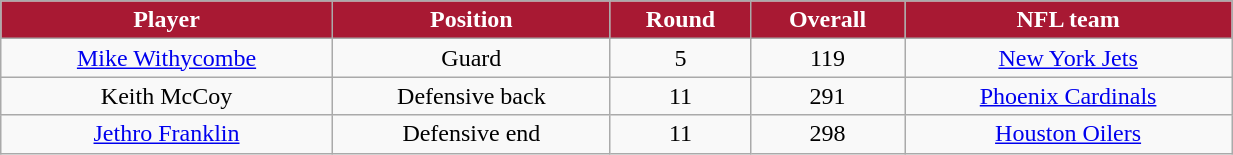<table class="wikitable" width="65%">
<tr align="center"  style="background:#A81933;color:#FFFFFF;">
<td><strong>Player</strong></td>
<td><strong>Position</strong></td>
<td><strong>Round</strong></td>
<td><strong>Overall</strong></td>
<td><strong>NFL team</strong></td>
</tr>
<tr align="center" bgcolor="">
<td><a href='#'>Mike Withycombe</a></td>
<td>Guard</td>
<td>5</td>
<td>119</td>
<td><a href='#'>New York Jets</a></td>
</tr>
<tr align="center" bgcolor="">
<td>Keith McCoy</td>
<td>Defensive back</td>
<td>11</td>
<td>291</td>
<td><a href='#'>Phoenix Cardinals</a></td>
</tr>
<tr align="center" bgcolor="">
<td><a href='#'>Jethro Franklin</a></td>
<td>Defensive end</td>
<td>11</td>
<td>298</td>
<td><a href='#'>Houston Oilers</a></td>
</tr>
</table>
